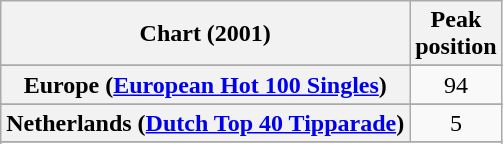<table class="wikitable sortable plainrowheaders" style="text-align:center">
<tr>
<th scope="col">Chart (2001)</th>
<th scope="col">Peak<br>position</th>
</tr>
<tr>
</tr>
<tr>
</tr>
<tr>
</tr>
<tr>
<th scope="row">Europe (<a href='#'>European Hot 100 Singles</a>)</th>
<td>94</td>
</tr>
<tr>
</tr>
<tr>
<th scope="row">Netherlands (<a href='#'>Dutch Top 40 Tipparade</a>)</th>
<td>5</td>
</tr>
<tr>
</tr>
<tr>
</tr>
<tr>
</tr>
<tr>
</tr>
<tr>
</tr>
<tr>
</tr>
<tr>
</tr>
<tr>
</tr>
<tr>
</tr>
<tr>
</tr>
</table>
